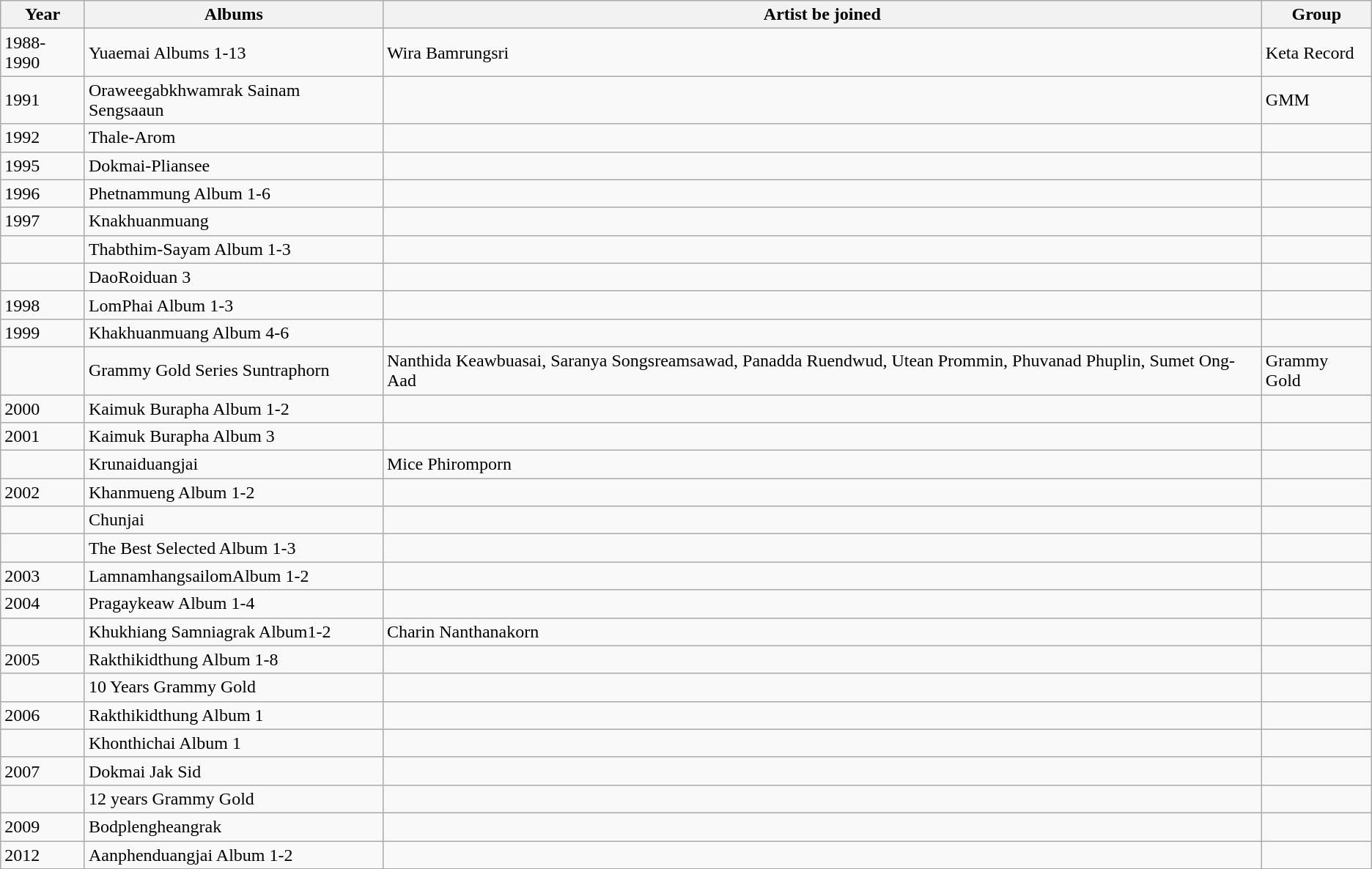<table class="wikitable">
<tr>
<th>Year</th>
<th>Albums</th>
<th>Artist be joined</th>
<th>Group</th>
</tr>
<tr>
<td>1988-1990</td>
<td>Yuaemai Albums 1-13</td>
<td>Wira Bamrungsri</td>
<td>Keta Record</td>
</tr>
<tr>
<td>1991</td>
<td>Oraweegabkhwamrak Sainam Sengsaaun</td>
<td></td>
<td>GMM</td>
</tr>
<tr>
<td>1992</td>
<td>Thale-Arom</td>
<td></td>
<td></td>
</tr>
<tr>
<td>1995</td>
<td>Dokmai-Pliansee</td>
<td></td>
<td></td>
</tr>
<tr>
<td>1996</td>
<td>Phetnammung Album 1-6</td>
<td></td>
<td></td>
</tr>
<tr>
<td>1997</td>
<td>Knakhuanmuang</td>
<td></td>
<td></td>
</tr>
<tr>
<td></td>
<td>Thabthim-Sayam Album 1-3</td>
<td></td>
<td></td>
</tr>
<tr>
<td></td>
<td>DaoRoiduan 3</td>
<td></td>
<td></td>
</tr>
<tr>
<td>1998</td>
<td>LomPhai Album 1-3</td>
<td></td>
<td></td>
</tr>
<tr>
<td>1999</td>
<td>Khakhuanmuang Album 4-6</td>
<td></td>
<td></td>
</tr>
<tr>
<td></td>
<td>Grammy Gold Series Suntraphorn</td>
<td>Nanthida Keawbuasai, Saranya Songsreamsawad, Panadda Ruendwud, Utean Prommin, Phuvanad Phuplin, Sumet Ong-Aad</td>
<td>Grammy Gold</td>
</tr>
<tr>
<td>2000</td>
<td>Kaimuk Burapha Album 1-2</td>
<td></td>
<td></td>
</tr>
<tr>
<td>2001</td>
<td>Kaimuk Burapha Album 3</td>
<td></td>
<td></td>
</tr>
<tr>
<td></td>
<td>Krunaiduangjai</td>
<td>Mice Phiromporn</td>
<td></td>
</tr>
<tr>
<td>2002</td>
<td>Khanmueng Album 1-2</td>
<td></td>
<td></td>
</tr>
<tr>
<td></td>
<td>Chunjai</td>
<td></td>
<td></td>
</tr>
<tr>
<td></td>
<td>The Best Selected Album 1-3</td>
<td></td>
<td></td>
</tr>
<tr>
<td>2003</td>
<td>LamnamhangsailomAlbum 1-2</td>
<td></td>
<td></td>
</tr>
<tr>
<td>2004</td>
<td>Pragaykeaw Album 1-4</td>
<td></td>
<td></td>
</tr>
<tr>
<td></td>
<td>Khukhiang Samniagrak Album1-2</td>
<td>Charin Nanthanakorn</td>
<td></td>
</tr>
<tr>
<td>2005</td>
<td>Rakthikidthung Album 1-8</td>
<td></td>
<td></td>
</tr>
<tr>
<td></td>
<td>10 Years Grammy Gold</td>
<td></td>
<td></td>
</tr>
<tr>
<td>2006</td>
<td>Rakthikidthung Album 1</td>
<td></td>
<td></td>
</tr>
<tr>
<td></td>
<td>Khonthichai Album 1</td>
<td></td>
<td></td>
</tr>
<tr>
<td>2007</td>
<td>Dokmai Jak Sid</td>
<td></td>
<td></td>
</tr>
<tr>
<td></td>
<td>12 years Grammy Gold</td>
<td></td>
<td></td>
</tr>
<tr>
<td>2009</td>
<td>Bodplengheangrak</td>
<td></td>
<td></td>
</tr>
<tr>
<td>2012</td>
<td>Aanphenduangjai Album 1-2</td>
<td></td>
<td></td>
</tr>
<tr>
</tr>
</table>
